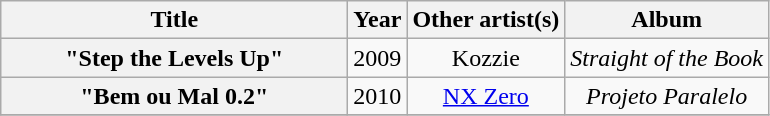<table class="wikitable plainrowheaders" style="text-align:center;">
<tr>
<th scope="col" style="width:14em;">Title</th>
<th scope="col">Year</th>
<th scope="col">Other artist(s)</th>
<th scope="col">Album</th>
</tr>
<tr>
<th scope="row">"Step the Levels Up"</th>
<td>2009</td>
<td>Kozzie</td>
<td><em>Straight of the Book</em></td>
</tr>
<tr>
<th scope="row">"Bem ou Mal 0.2"</th>
<td>2010</td>
<td><a href='#'>NX Zero</a></td>
<td><em>Projeto Paralelo</em></td>
</tr>
<tr>
</tr>
</table>
